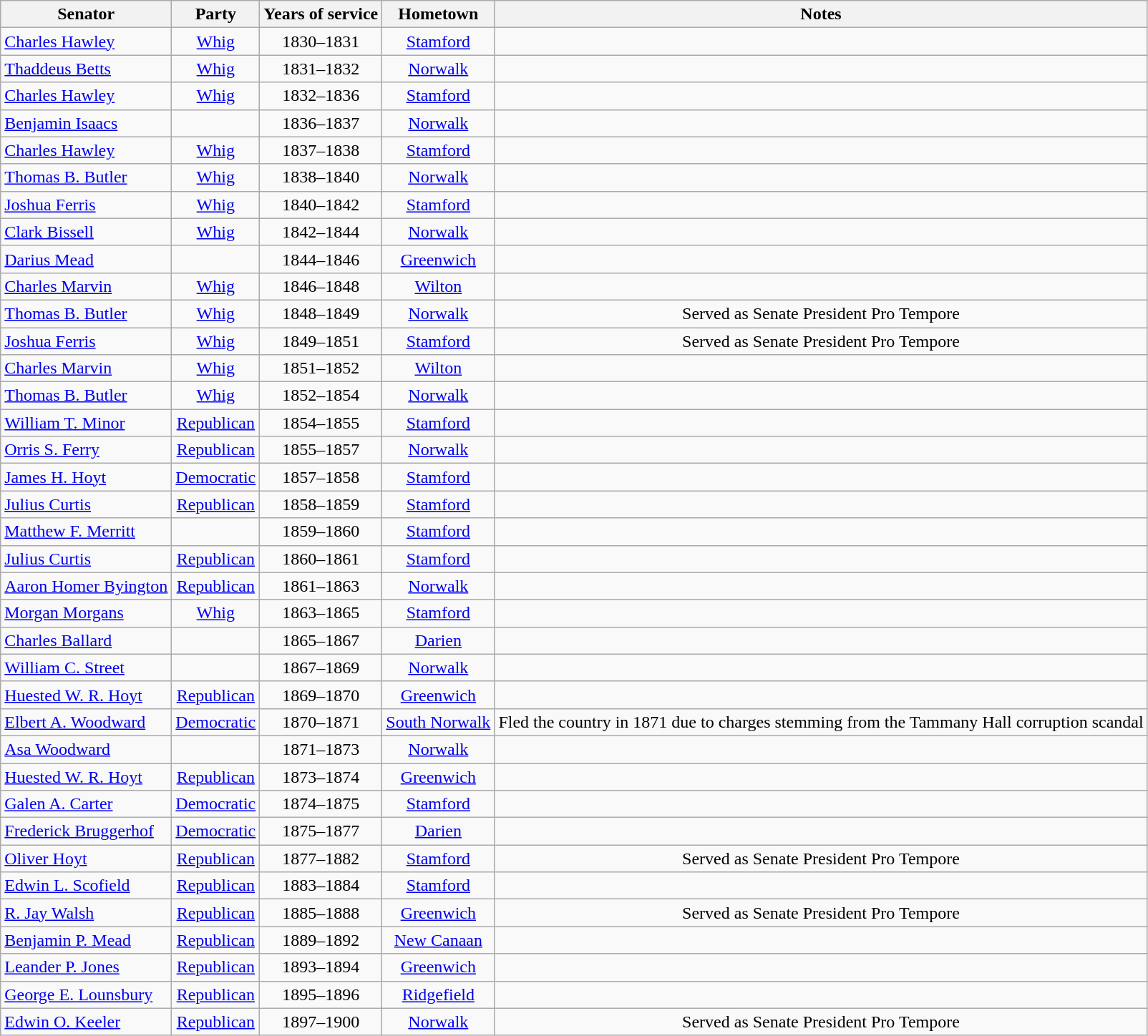<table class=wikitable style="text-align:center">
<tr>
<th>Senator</th>
<th>Party</th>
<th>Years of service</th>
<th>Hometown</th>
<th>Notes</th>
</tr>
<tr>
<td align=left nowrap> <a href='#'>Charles Hawley</a></td>
<td><a href='#'>Whig</a></td>
<td>1830–1831</td>
<td><a href='#'>Stamford</a></td>
<td></td>
</tr>
<tr>
<td align=left nowrap><a href='#'>Thaddeus Betts</a></td>
<td><a href='#'>Whig</a></td>
<td>1831–1832</td>
<td><a href='#'>Norwalk</a></td>
<td></td>
</tr>
<tr>
<td align=left nowrap> <a href='#'>Charles Hawley</a></td>
<td><a href='#'>Whig</a></td>
<td>1832–1836</td>
<td><a href='#'>Stamford</a></td>
<td></td>
</tr>
<tr>
<td align=left nowrap><a href='#'>Benjamin Isaacs</a></td>
<td></td>
<td>1836–1837</td>
<td><a href='#'>Norwalk</a></td>
<td></td>
</tr>
<tr>
<td align=left nowrap> <a href='#'>Charles Hawley</a></td>
<td><a href='#'>Whig</a></td>
<td>1837–1838</td>
<td><a href='#'>Stamford</a></td>
<td></td>
</tr>
<tr>
<td align=left nowrap> <a href='#'>Thomas B. Butler</a></td>
<td><a href='#'>Whig</a></td>
<td>1838–1840</td>
<td><a href='#'>Norwalk</a></td>
<td></td>
</tr>
<tr>
<td align=left nowrap><a href='#'>Joshua Ferris</a></td>
<td><a href='#'>Whig</a></td>
<td>1840–1842</td>
<td><a href='#'>Stamford</a></td>
<td></td>
</tr>
<tr>
<td align=left nowrap> <a href='#'>Clark Bissell</a></td>
<td><a href='#'>Whig</a></td>
<td>1842–1844</td>
<td><a href='#'>Norwalk</a></td>
<td></td>
</tr>
<tr>
<td align=left nowrap><a href='#'>Darius Mead</a></td>
<td></td>
<td>1844–1846</td>
<td><a href='#'>Greenwich</a></td>
<td></td>
</tr>
<tr>
<td align=left nowrap><a href='#'>Charles Marvin</a></td>
<td><a href='#'>Whig</a></td>
<td>1846–1848</td>
<td><a href='#'>Wilton</a></td>
<td></td>
</tr>
<tr>
<td align=left nowrap> <a href='#'>Thomas B. Butler</a></td>
<td><a href='#'>Whig</a></td>
<td>1848–1849</td>
<td><a href='#'>Norwalk</a></td>
<td>Served as Senate President Pro Tempore</td>
</tr>
<tr>
<td align=left nowrap><a href='#'>Joshua Ferris</a></td>
<td><a href='#'>Whig</a></td>
<td>1849–1851</td>
<td><a href='#'>Stamford</a></td>
<td>Served as Senate President Pro Tempore</td>
</tr>
<tr>
<td align=left nowrap><a href='#'>Charles Marvin</a></td>
<td><a href='#'>Whig</a></td>
<td>1851–1852</td>
<td><a href='#'>Wilton</a></td>
<td></td>
</tr>
<tr>
<td align=left nowrap> <a href='#'>Thomas B. Butler</a></td>
<td><a href='#'>Whig</a></td>
<td>1852–1854</td>
<td><a href='#'>Norwalk</a></td>
<td></td>
</tr>
<tr>
<td align=left nowrap> <a href='#'>William T. Minor</a></td>
<td><a href='#'>Republican</a></td>
<td>1854–1855</td>
<td><a href='#'>Stamford</a></td>
<td></td>
</tr>
<tr>
<td align=left nowrap> <a href='#'>Orris S. Ferry</a></td>
<td><a href='#'>Republican</a></td>
<td>1855–1857</td>
<td><a href='#'>Norwalk</a></td>
<td></td>
</tr>
<tr>
<td align=left nowrap> <a href='#'>James H. Hoyt</a></td>
<td><a href='#'>Democratic</a></td>
<td>1857–1858</td>
<td><a href='#'>Stamford</a></td>
<td></td>
</tr>
<tr>
<td align=left nowrap> <a href='#'>Julius Curtis</a></td>
<td><a href='#'>Republican</a></td>
<td>1858–1859</td>
<td><a href='#'>Stamford</a></td>
<td></td>
</tr>
<tr>
<td align=left nowrap><a href='#'>Matthew F. Merritt</a></td>
<td></td>
<td>1859–1860</td>
<td><a href='#'>Stamford</a></td>
<td></td>
</tr>
<tr>
<td align=left nowrap> <a href='#'>Julius Curtis</a></td>
<td><a href='#'>Republican</a></td>
<td>1860–1861</td>
<td><a href='#'>Stamford</a></td>
<td></td>
</tr>
<tr>
<td align=left nowrap><a href='#'>Aaron Homer Byington</a></td>
<td><a href='#'>Republican</a></td>
<td>1861–1863</td>
<td><a href='#'>Norwalk</a></td>
<td></td>
</tr>
<tr>
<td align=left nowrap><a href='#'>Morgan Morgans</a></td>
<td><a href='#'>Whig</a></td>
<td>1863–1865</td>
<td><a href='#'>Stamford</a></td>
<td></td>
</tr>
<tr>
<td align=left nowrap><a href='#'>Charles Ballard</a></td>
<td></td>
<td>1865–1867</td>
<td><a href='#'>Darien</a></td>
<td></td>
</tr>
<tr>
<td align=left nowrap><a href='#'>William C. Street</a></td>
<td></td>
<td>1867–1869</td>
<td><a href='#'>Norwalk</a></td>
<td></td>
</tr>
<tr>
<td align=left nowrap> <a href='#'>Huested W. R. Hoyt</a></td>
<td><a href='#'>Republican</a></td>
<td>1869–1870</td>
<td><a href='#'>Greenwich</a></td>
<td></td>
</tr>
<tr>
<td align=left nowrap><a href='#'>Elbert A. Woodward</a></td>
<td><a href='#'>Democratic</a></td>
<td>1870–1871</td>
<td><a href='#'>South Norwalk</a></td>
<td>Fled the country in 1871 due to charges stemming from the Tammany Hall corruption scandal</td>
</tr>
<tr>
<td align=left nowrap><a href='#'>Asa Woodward</a></td>
<td></td>
<td>1871–1873</td>
<td><a href='#'>Norwalk</a></td>
<td></td>
</tr>
<tr>
<td align=left nowrap> <a href='#'>Huested W. R. Hoyt</a></td>
<td><a href='#'>Republican</a></td>
<td>1873–1874</td>
<td><a href='#'>Greenwich</a></td>
<td></td>
</tr>
<tr>
<td align=left nowrap><a href='#'>Galen A. Carter</a></td>
<td><a href='#'>Democratic</a></td>
<td>1874–1875</td>
<td><a href='#'>Stamford</a></td>
<td></td>
</tr>
<tr>
<td align=left nowrap> <a href='#'>Frederick Bruggerhof</a></td>
<td><a href='#'>Democratic</a></td>
<td>1875–1877</td>
<td><a href='#'>Darien</a></td>
<td></td>
</tr>
<tr>
<td align=left nowrap> <a href='#'>Oliver Hoyt</a></td>
<td><a href='#'>Republican</a></td>
<td>1877–1882</td>
<td><a href='#'>Stamford</a></td>
<td>Served as Senate President Pro Tempore</td>
</tr>
<tr>
<td align=left nowrap> <a href='#'>Edwin L. Scofield</a></td>
<td><a href='#'>Republican</a></td>
<td>1883–1884</td>
<td><a href='#'>Stamford</a></td>
<td></td>
</tr>
<tr>
<td align=left nowrap> <a href='#'>R. Jay Walsh</a></td>
<td><a href='#'>Republican</a></td>
<td>1885–1888</td>
<td><a href='#'>Greenwich</a></td>
<td>Served as Senate President Pro Tempore</td>
</tr>
<tr>
<td align=left nowrap> <a href='#'>Benjamin P. Mead</a></td>
<td><a href='#'>Republican</a></td>
<td>1889–1892</td>
<td><a href='#'>New Canaan</a></td>
<td></td>
</tr>
<tr>
<td align=left nowrap> <a href='#'>Leander P. Jones</a></td>
<td><a href='#'>Republican</a></td>
<td>1893–1894</td>
<td><a href='#'>Greenwich</a></td>
<td></td>
</tr>
<tr>
<td align=left nowrap> <a href='#'>George E. Lounsbury</a></td>
<td><a href='#'>Republican</a></td>
<td>1895–1896</td>
<td><a href='#'>Ridgefield</a></td>
<td></td>
</tr>
<tr>
<td align=left nowrap> <a href='#'>Edwin O. Keeler</a></td>
<td><a href='#'>Republican</a></td>
<td>1897–1900</td>
<td><a href='#'>Norwalk</a></td>
<td>Served as Senate President Pro Tempore</td>
</tr>
</table>
